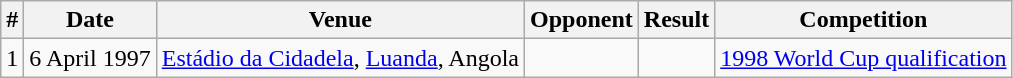<table class="wikitable">
<tr>
<th>#</th>
<th>Date</th>
<th>Venue</th>
<th>Opponent</th>
<th>Result</th>
<th>Competition</th>
</tr>
<tr>
<td>1</td>
<td>6 April 1997</td>
<td><a href='#'>Estádio da Cidadela</a>, <a href='#'>Luanda</a>, Angola</td>
<td></td>
<td></td>
<td><a href='#'>1998 World Cup qualification</a></td>
</tr>
</table>
